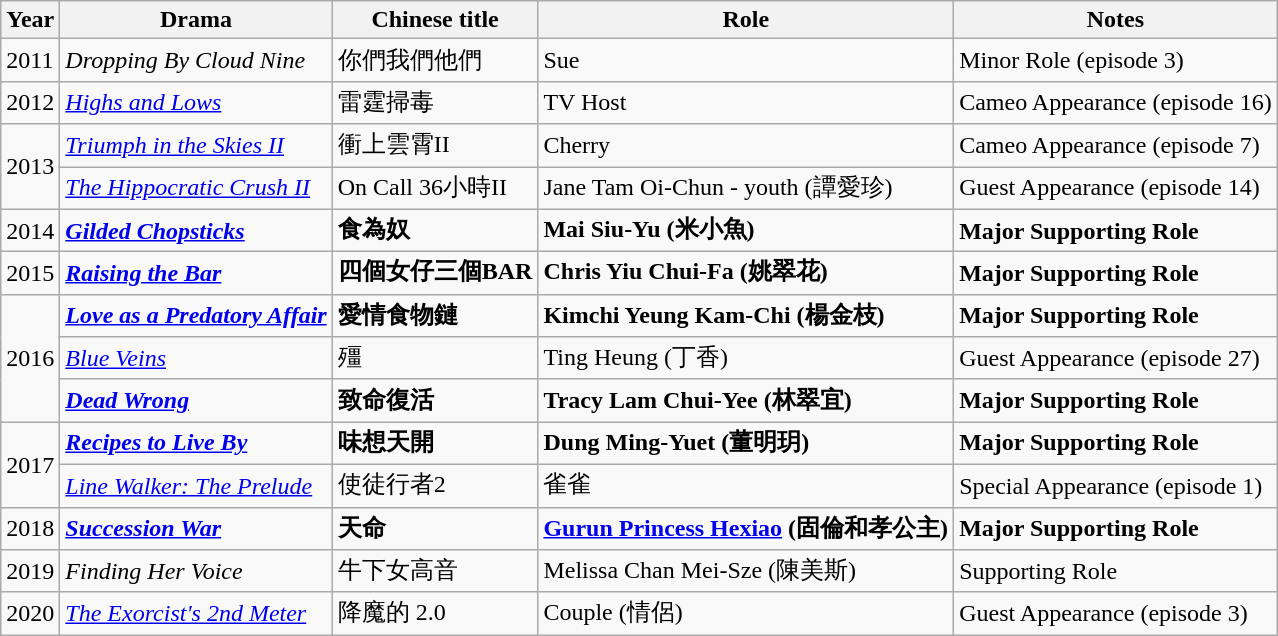<table class="wikitable plainrowheaders sortable">
<tr>
<th scope="col">Year</th>
<th>Drama</th>
<th>Chinese title</th>
<th scope="col">Role</th>
<th scope="col" class="unsortable">Notes</th>
</tr>
<tr>
<td rowspan="1">2011</td>
<td><em>Dropping By Cloud Nine</em></td>
<td>你們我們他們</td>
<td>Sue</td>
<td>Minor Role (episode 3)</td>
</tr>
<tr>
<td rowspan="1">2012</td>
<td><em><a href='#'>Highs and Lows</a></em></td>
<td>雷霆掃毒</td>
<td>TV Host</td>
<td>Cameo Appearance (episode 16)</td>
</tr>
<tr>
<td rowspan="2">2013</td>
<td><em><a href='#'>Triumph in the Skies II</a></em></td>
<td>衝上雲霄II</td>
<td>Cherry</td>
<td>Cameo Appearance (episode 7)</td>
</tr>
<tr>
<td><em><a href='#'>The Hippocratic Crush II</a></em></td>
<td>On Call 36小時II</td>
<td>Jane Tam Oi-Chun - youth (譚愛珍)</td>
<td>Guest Appearance (episode 14)</td>
</tr>
<tr>
<td rowspan="1">2014</td>
<td><strong><em><a href='#'>Gilded Chopsticks</a></em></strong></td>
<td><strong>食為奴</strong></td>
<td><strong>Mai Siu-Yu (米小魚)</strong></td>
<td><strong>Major Supporting Role</strong></td>
</tr>
<tr>
<td rowspan="1">2015</td>
<td><a href='#'><strong><em>Raising the Bar</em></strong></a></td>
<td><strong>四個女仔三個BAR</strong></td>
<td><strong>Chris Yiu Chui-Fa (姚翠花)</strong></td>
<td><strong>Major Supporting Role</strong></td>
</tr>
<tr>
<td rowspan="3">2016</td>
<td><strong><em><a href='#'>Love as a Predatory Affair</a></em></strong></td>
<td><strong>愛情食物鏈</strong></td>
<td><strong>Kimchi Yeung Kam-Chi (楊金枝)</strong></td>
<td><strong>Major Supporting Role</strong></td>
</tr>
<tr>
<td><a href='#'><em>Blue Veins</em></a></td>
<td>殭</td>
<td>Ting Heung (丁香)</td>
<td>Guest Appearance (episode 27)</td>
</tr>
<tr>
<td><a href='#'><strong><em>Dead Wrong</em></strong></a></td>
<td><strong>致命復活</strong></td>
<td><strong>Tracy Lam Chui-Yee (林翠宜)</strong></td>
<td><strong>Major Supporting Role</strong></td>
</tr>
<tr>
<td rowspan="2">2017</td>
<td><strong><em><a href='#'>Recipes to Live By</a></em></strong></td>
<td><strong>味想天開</strong></td>
<td><strong>Dung Ming-Yuet (董明玥)</strong></td>
<td><strong>Major Supporting Role</strong></td>
</tr>
<tr>
<td><em><a href='#'>Line Walker: The Prelude</a></em></td>
<td>使徒行者2</td>
<td>雀雀</td>
<td>Special Appearance (episode 1)</td>
</tr>
<tr>
<td>2018</td>
<td><a href='#'><strong><em>Succession War</em></strong></a></td>
<td><strong>天命</strong></td>
<td><strong><a href='#'>Gurun Princess Hexiao</a> (固倫和孝公主)</strong></td>
<td><strong>Major Supporting Role</strong></td>
</tr>
<tr>
<td>2019</td>
<td><em>Finding Her Voice</em></td>
<td>牛下女高音</td>
<td>Melissa Chan Mei-Sze (陳美斯)</td>
<td>Supporting Role</td>
</tr>
<tr>
<td>2020</td>
<td><em><a href='#'>The Exorcist's 2nd Meter</a></em></td>
<td>降魔的 2.0</td>
<td>Couple (情侶)</td>
<td>Guest Appearance (episode 3)</td>
</tr>
</table>
